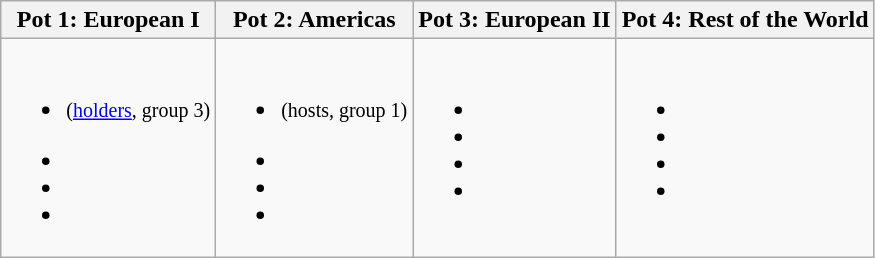<table class="wikitable">
<tr>
<th>Pot 1: European I</th>
<th>Pot 2: Americas</th>
<th>Pot 3: European II</th>
<th>Pot 4: Rest of the World</th>
</tr>
<tr>
<td style="vertical-align:top;"><br><ul><li> <small>(<a href='#'>holders</a>, group 3)</small></li></ul><ul><li></li><li></li><li></li></ul></td>
<td style="vertical-align:top;"><br><ul><li> <small>(hosts, group 1)</small></li></ul><ul><li></li><li></li><li></li></ul></td>
<td style="vertical-align:top;"><br><ul><li></li><li></li><li></li><li></li></ul></td>
<td style="vertical-align:top;"><br><ul><li></li><li></li><li></li><li></li></ul></td>
</tr>
</table>
